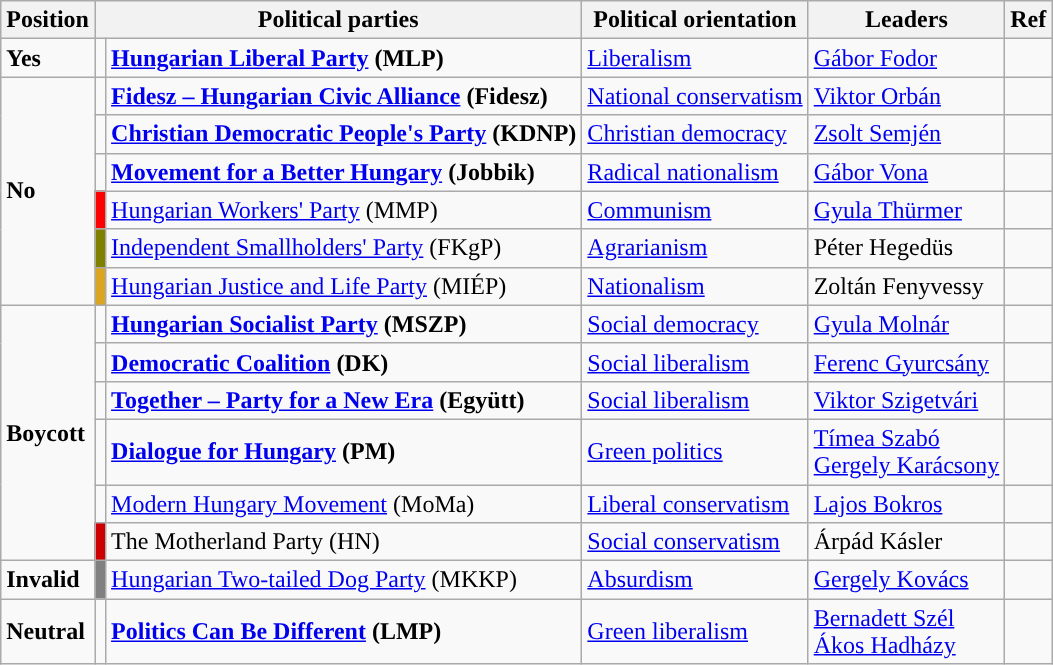<table class="wikitable">
<tr>
<th>Position</th>
<th colspan=2>Political parties</th>
<th>Political orientation</th>
<th>Leaders</th>
<th>Ref</th>
</tr>
<tr>
<td> <strong>Yes</strong></td>
<td style="background-color: "></td>
<td><strong><a href='#'>Hungarian Liberal Party</a> (MLP)</strong></td>
<td><a href='#'>Liberalism</a></td>
<td><a href='#'>Gábor Fodor</a></td>
<td></td>
</tr>
<tr>
<td rowspan=6> <strong>No</strong></td>
<td style="background-color: "></td>
<td><strong><a href='#'>Fidesz – Hungarian Civic Alliance</a> (Fidesz)</strong></td>
<td><a href='#'>National conservatism</a></td>
<td><a href='#'>Viktor Orbán</a></td>
<td></td>
</tr>
<tr>
<td style="background-color: "></td>
<td><strong><a href='#'>Christian Democratic People's Party</a> (KDNP)</strong></td>
<td><a href='#'>Christian democracy</a></td>
<td><a href='#'>Zsolt Semjén</a></td>
<td></td>
</tr>
<tr>
<td style="background-color: "></td>
<td><strong><a href='#'>Movement for a Better Hungary</a> (Jobbik)</strong></td>
<td><a href='#'>Radical nationalism</a></td>
<td><a href='#'>Gábor Vona</a></td>
<td></td>
</tr>
<tr>
<td style="background-color:red"></td>
<td><a href='#'>Hungarian Workers' Party</a> (MMP)</td>
<td><a href='#'>Communism</a></td>
<td><a href='#'>Gyula Thürmer</a></td>
<td></td>
</tr>
<tr>
<td style="background-color:#808000"></td>
<td><a href='#'>Independent Smallholders' Party</a> (FKgP)</td>
<td><a href='#'>Agrarianism</a></td>
<td>Péter Hegedüs</td>
<td></td>
</tr>
<tr>
<td style="background-color:#DAA520"></td>
<td><a href='#'>Hungarian Justice and Life Party</a> (MIÉP)</td>
<td><a href='#'>Nationalism</a></td>
<td>Zoltán Fenyvessy</td>
<td></td>
</tr>
<tr>
<td rowspan=6><strong>Boycott</strong></td>
<td style="background-color: "></td>
<td><strong><a href='#'>Hungarian Socialist Party</a> (MSZP)</strong></td>
<td><a href='#'>Social democracy</a></td>
<td><a href='#'>Gyula Molnár</a></td>
<td></td>
</tr>
<tr>
<td style="background-color: "></td>
<td><strong><a href='#'>Democratic Coalition</a> (DK)</strong></td>
<td><a href='#'>Social liberalism</a></td>
<td><a href='#'>Ferenc Gyurcsány</a></td>
<td></td>
</tr>
<tr>
<td style="background-color: "></td>
<td><strong><a href='#'>Together – Party for a New Era</a> (Együtt)</strong></td>
<td><a href='#'>Social liberalism</a></td>
<td><a href='#'>Viktor Szigetvári</a></td>
<td></td>
</tr>
<tr>
<td style="background-color: "></td>
<td><strong><a href='#'>Dialogue for Hungary</a> (PM)</strong></td>
<td><a href='#'>Green politics</a></td>
<td><a href='#'>Tímea Szabó</a><br><a href='#'>Gergely Karácsony</a></td>
<td></td>
</tr>
<tr>
<td style="background-color: "></td>
<td><a href='#'>Modern Hungary Movement</a> (MoMa)</td>
<td><a href='#'>Liberal conservatism</a></td>
<td><a href='#'>Lajos Bokros</a></td>
<td></td>
</tr>
<tr>
<td style="background-color: #CC0000"></td>
<td>The Motherland Party (HN)</td>
<td><a href='#'>Social conservatism</a></td>
<td>Árpád Kásler</td>
<td></td>
</tr>
<tr>
<td><strong>Invalid</strong></td>
<td style="background-color:gray"></td>
<td><a href='#'>Hungarian Two-tailed Dog Party</a> (MKKP)</td>
<td><a href='#'>Absurdism</a></td>
<td><a href='#'>Gergely Kovács</a></td>
<td></td>
</tr>
<tr>
<td><strong>Neutral</strong></td>
<td style="background-color: "></td>
<td><strong><a href='#'>Politics Can Be Different</a> (LMP)</strong></td>
<td><a href='#'>Green liberalism</a></td>
<td><a href='#'>Bernadett Szél</a><br><a href='#'>Ákos Hadházy</a></td>
<td></td>
</tr>
</table>
